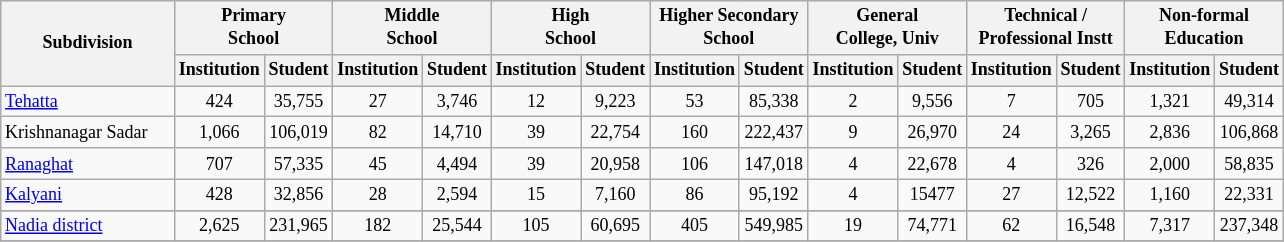<table class="wikitable" style="text-align:center;font-size: 9pt">
<tr>
<th width="110" rowspan="2">Subdivision</th>
<th colspan="2">Primary<br>School</th>
<th colspan="2">Middle<br>School</th>
<th colspan="2">High<br>School</th>
<th colspan="2">Higher Secondary<br>School</th>
<th colspan="2">General<br>College, Univ</th>
<th colspan="2">Technical /<br>Professional Instt</th>
<th colspan="2">Non-formal<br>Education</th>
</tr>
<tr>
<th width="30">Institution</th>
<th width="30">Student</th>
<th width="30">Institution</th>
<th width="30">Student</th>
<th width="30">Institution</th>
<th width="30">Student</th>
<th width="30">Institution</th>
<th width="30">Student</th>
<th width="30">Institution</th>
<th width="30">Student</th>
<th width="30">Institution</th>
<th width="30">Student</th>
<th width="30">Institution</th>
<th width="30">Student<br></th>
</tr>
<tr>
<td align=left><a href='#'>Tehatta</a></td>
<td align="center">424</td>
<td align="center">35,755</td>
<td align="center">27</td>
<td align="center">3,746</td>
<td align="center">12</td>
<td align="center">9,223</td>
<td align="center">53</td>
<td align="center">85,338</td>
<td align="center">2</td>
<td align="center">9,556</td>
<td align="center">7</td>
<td align="center">705</td>
<td align="center">1,321</td>
<td align="center">49,314</td>
</tr>
<tr>
<td align=left>Krishnanagar Sadar</td>
<td align="center">1,066</td>
<td align="center">106,019</td>
<td align="center">82</td>
<td align="center">14,710</td>
<td align="center">39</td>
<td align="center">22,754</td>
<td align="center">160</td>
<td align="center">222,437</td>
<td align="center">9</td>
<td align="center">26,970</td>
<td align="center">24</td>
<td align="center">3,265</td>
<td align="center">2,836</td>
<td align="center">106,868</td>
</tr>
<tr>
<td align=left><a href='#'>Ranaghat</a></td>
<td align="center">707</td>
<td align="center">57,335</td>
<td align="center">45</td>
<td align="center">4,494</td>
<td align="center">39</td>
<td align="center">20,958</td>
<td align="center">106</td>
<td align="center">147,018</td>
<td align="center">4</td>
<td align="center">22,678</td>
<td align="center">4</td>
<td align="center">326</td>
<td align="center">2,000</td>
<td align="center">58,835</td>
</tr>
<tr>
<td align=left><a href='#'>Kalyani</a></td>
<td align="center">428</td>
<td align="center">32,856</td>
<td align="center">28</td>
<td align="center">2,594</td>
<td align="center">15</td>
<td align="center">7,160</td>
<td align="center">86</td>
<td align="center">95,192</td>
<td align="center">4</td>
<td align="center">15477</td>
<td align="center">27</td>
<td align="center">12,522</td>
<td align="center">1,160</td>
<td align="center">22,331</td>
</tr>
<tr>
</tr>
<tr>
<td align=left><a href='#'>Nadia district</a></td>
<td align="center">2,625</td>
<td align="center">231,965</td>
<td align="center">182</td>
<td align="center">25,544</td>
<td align="center">105</td>
<td align="center">60,695</td>
<td align="center">405</td>
<td align="center">549,985</td>
<td align="center">19</td>
<td align="center">74,771</td>
<td align="center">62</td>
<td align="center">16,548</td>
<td align="center">7,317</td>
<td align="center">237,348</td>
</tr>
<tr>
</tr>
</table>
